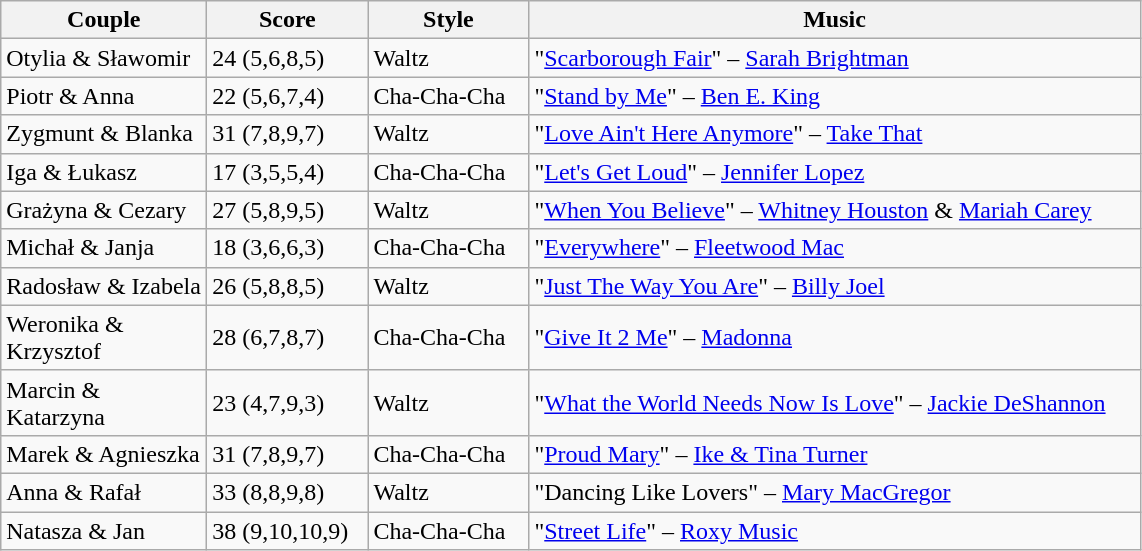<table class="wikitable">
<tr>
<th style="width:130px;">Couple</th>
<th style="width:100px;">Score</th>
<th style="width:100px;">Style</th>
<th style="width:400px;">Music</th>
</tr>
<tr>
<td>Otylia & Sławomir</td>
<td>24 (5,6,8,5)</td>
<td>Waltz</td>
<td>"<a href='#'>Scarborough Fair</a>" – <a href='#'>Sarah Brightman</a></td>
</tr>
<tr>
<td>Piotr & Anna</td>
<td>22 (5,6,7,4)</td>
<td>Cha-Cha-Cha</td>
<td>"<a href='#'>Stand by Me</a>" – <a href='#'>Ben E. King</a></td>
</tr>
<tr>
<td>Zygmunt & Blanka</td>
<td>31 (7,8,9,7)</td>
<td>Waltz</td>
<td>"<a href='#'>Love Ain't Here Anymore</a>" – <a href='#'>Take That</a></td>
</tr>
<tr>
<td>Iga & Łukasz</td>
<td>17 (3,5,5,4)</td>
<td>Cha-Cha-Cha</td>
<td>"<a href='#'>Let's Get Loud</a>" – <a href='#'>Jennifer Lopez</a></td>
</tr>
<tr>
<td>Grażyna & Cezary</td>
<td>27 (5,8,9,5)</td>
<td>Waltz</td>
<td>"<a href='#'>When You Believe</a>" – <a href='#'>Whitney Houston</a> & <a href='#'>Mariah Carey</a></td>
</tr>
<tr>
<td>Michał & Janja</td>
<td>18 (3,6,6,3)</td>
<td>Cha-Cha-Cha</td>
<td>"<a href='#'>Everywhere</a>" – <a href='#'>Fleetwood Mac</a></td>
</tr>
<tr>
<td>Radosław & Izabela</td>
<td>26 (5,8,8,5)</td>
<td>Waltz</td>
<td>"<a href='#'>Just The Way You Are</a>" – <a href='#'>Billy Joel</a></td>
</tr>
<tr>
<td>Weronika & Krzysztof</td>
<td>28 (6,7,8,7)</td>
<td>Cha-Cha-Cha</td>
<td>"<a href='#'>Give It 2 Me</a>" – <a href='#'>Madonna</a></td>
</tr>
<tr>
<td>Marcin & Katarzyna</td>
<td>23 (4,7,9,3)</td>
<td>Waltz</td>
<td>"<a href='#'>What the World Needs Now Is Love</a>" – <a href='#'>Jackie DeShannon</a></td>
</tr>
<tr>
<td>Marek & Agnieszka</td>
<td>31 (7,8,9,7)</td>
<td>Cha-Cha-Cha</td>
<td>"<a href='#'>Proud Mary</a>" – <a href='#'>Ike & Tina Turner</a></td>
</tr>
<tr>
<td>Anna & Rafał</td>
<td>33 (8,8,9,8)</td>
<td>Waltz</td>
<td>"Dancing Like Lovers" – <a href='#'>Mary MacGregor</a></td>
</tr>
<tr>
<td>Natasza & Jan</td>
<td>38 (9,10,10,9)</td>
<td>Cha-Cha-Cha</td>
<td>"<a href='#'>Street Life</a>" – <a href='#'>Roxy Music</a></td>
</tr>
</table>
